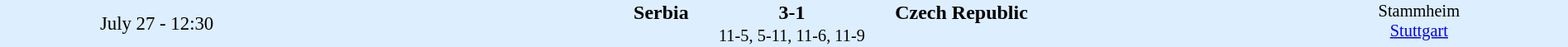<table style="width: 100%; background:#ddeeff;" cellspacing="0">
<tr>
<td style=font-size:95% align=center rowspan=3 width=20%>July 27 - 12:30</td>
</tr>
<tr>
<td width=24% align=right><strong>Serbia</strong></td>
<td align=center width=13%><strong>3-1</strong></td>
<td width=24%><strong>Czech Republic</strong></td>
<td style=font-size:85% rowspan=3 valign=top align=center>Stammheim<br><a href='#'>Stuttgart</a></td>
</tr>
<tr style=font-size:85%>
<td colspan=3 align=center>11-5, 5-11, 11-6, 11-9</td>
</tr>
</table>
